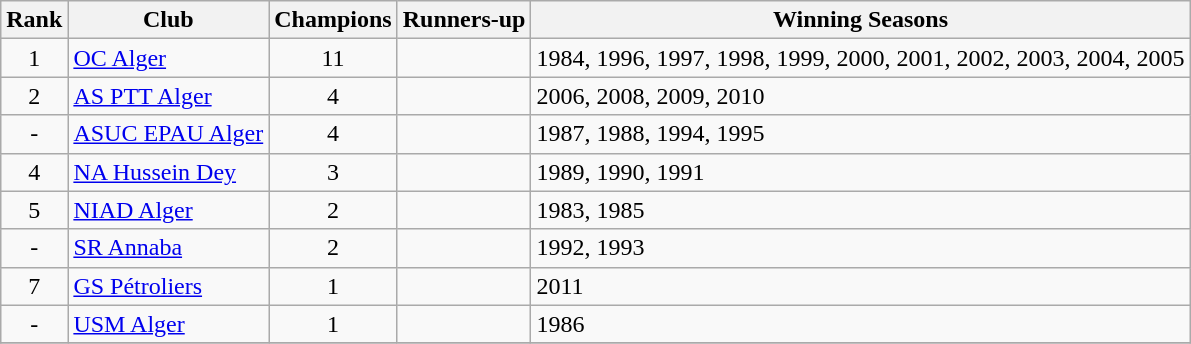<table class="wikitable" style="text-align:center;">
<tr>
<th>Rank</th>
<th>Club</th>
<th>Champions</th>
<th>Runners-up</th>
<th>Winning Seasons</th>
</tr>
<tr>
<td>1</td>
<td style="text-align:left;"><a href='#'>OC Alger</a></td>
<td>11</td>
<td></td>
<td style="text-align:left;">1984, 1996, 1997, 1998, 1999, 2000, 2001, 2002, 2003, 2004, 2005</td>
</tr>
<tr>
<td>2</td>
<td style="text-align:left;"><a href='#'>AS PTT Alger</a></td>
<td>4</td>
<td></td>
<td style="text-align:left;">2006, 2008, 2009, 2010</td>
</tr>
<tr>
<td>-</td>
<td style="text-align:left;"><a href='#'>ASUC EPAU Alger</a></td>
<td>4</td>
<td></td>
<td style="text-align:left;">1987, 1988, 1994, 1995</td>
</tr>
<tr>
<td>4</td>
<td style="text-align:left;"><a href='#'>NA Hussein Dey</a></td>
<td>3</td>
<td></td>
<td style="text-align:left;">1989, 1990, 1991</td>
</tr>
<tr>
<td>5</td>
<td style="text-align:left;"><a href='#'>NIAD Alger</a></td>
<td>2</td>
<td></td>
<td style="text-align:left;">1983, 1985</td>
</tr>
<tr>
<td>-</td>
<td style="text-align:left;"><a href='#'>SR Annaba</a></td>
<td>2</td>
<td></td>
<td style="text-align:left;">1992, 1993</td>
</tr>
<tr>
<td>7</td>
<td style="text-align:left;"><a href='#'>GS Pétroliers</a></td>
<td>1</td>
<td></td>
<td style="text-align:left;">2011</td>
</tr>
<tr>
<td>-</td>
<td style="text-align:left;"><a href='#'>USM Alger</a></td>
<td>1</td>
<td></td>
<td style="text-align:left;">1986</td>
</tr>
<tr>
</tr>
</table>
